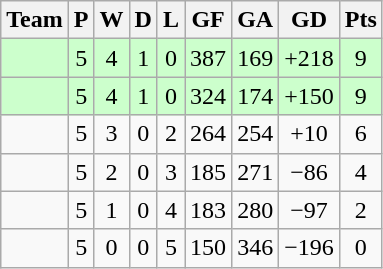<table class="wikitable" style="text-align:center">
<tr>
<th>Team</th>
<th>P</th>
<th>W</th>
<th>D</th>
<th>L</th>
<th>GF</th>
<th>GA</th>
<th>GD</th>
<th>Pts</th>
</tr>
<tr bgcolor="#ccffcc">
<td align=left><strong></strong></td>
<td>5</td>
<td>4</td>
<td>1</td>
<td>0</td>
<td>387</td>
<td>169</td>
<td>+218</td>
<td>9</td>
</tr>
<tr bgcolor="#ccffcc">
<td align=left><strong></strong></td>
<td>5</td>
<td>4</td>
<td>1</td>
<td>0</td>
<td>324</td>
<td>174</td>
<td>+150</td>
<td>9</td>
</tr>
<tr>
<td align=left></td>
<td>5</td>
<td>3</td>
<td>0</td>
<td>2</td>
<td>264</td>
<td>254</td>
<td>+10</td>
<td>6</td>
</tr>
<tr>
<td align=left></td>
<td>5</td>
<td>2</td>
<td>0</td>
<td>3</td>
<td>185</td>
<td>271</td>
<td>−86</td>
<td>4</td>
</tr>
<tr>
<td align=left></td>
<td>5</td>
<td>1</td>
<td>0</td>
<td>4</td>
<td>183</td>
<td>280</td>
<td>−97</td>
<td>2</td>
</tr>
<tr>
<td align=left></td>
<td>5</td>
<td>0</td>
<td>0</td>
<td>5</td>
<td>150</td>
<td>346</td>
<td>−196</td>
<td>0</td>
</tr>
</table>
